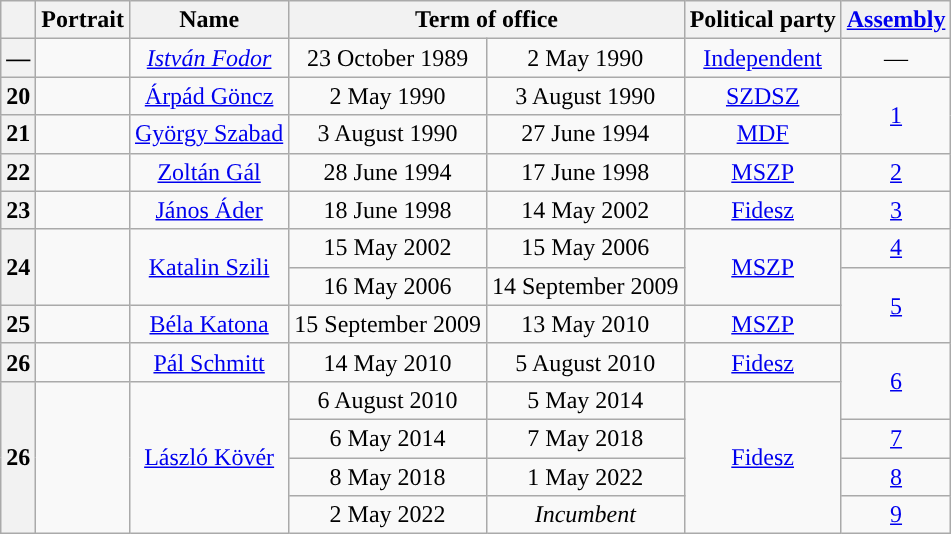<table class="wikitable" style="text-align:center">
<tr>
<th></th>
<th>Portrait</th>
<th>Name<br></th>
<th colspan=2>Term of office</th>
<th>Political party</th>
<th><a href='#'>Assembly</a><br></th>
</tr>
<tr>
<th style="background:">—</th>
<td></td>
<td><em><a href='#'>István Fodor</a></em><br></td>
<td>23 October 1989</td>
<td>2 May 1990</td>
<td><a href='#'>Independent</a></td>
<td>—</td>
</tr>
<tr>
<th style="background:">20</th>
<td></td>
<td><a href='#'>Árpád Göncz</a><br></td>
<td>2 May 1990</td>
<td>3 August 1990</td>
<td><a href='#'>SZDSZ</a></td>
<td rowspan=2><a href='#'>1 </a></td>
</tr>
<tr>
<th style="background:">21</th>
<td></td>
<td><a href='#'>György Szabad</a><br></td>
<td>3 August 1990</td>
<td>27 June 1994</td>
<td><a href='#'>MDF</a></td>
</tr>
<tr>
<th style="background:">22</th>
<td></td>
<td><a href='#'>Zoltán Gál</a><br></td>
<td>28 June 1994</td>
<td>17 June 1998</td>
<td><a href='#'>MSZP</a></td>
<td><a href='#'>2 </a></td>
</tr>
<tr>
<th style="background:">23</th>
<td></td>
<td><a href='#'>János Áder</a><br></td>
<td>18 June 1998</td>
<td>14 May 2002</td>
<td><a href='#'>Fidesz</a></td>
<td><a href='#'>3 </a></td>
</tr>
<tr>
<th rowspan=2 style="background:">24</th>
<td rowspan=2></td>
<td rowspan=2><a href='#'>Katalin Szili</a><br></td>
<td>15 May 2002</td>
<td>15 May 2006</td>
<td rowspan=2><a href='#'>MSZP</a></td>
<td><a href='#'>4 </a></td>
</tr>
<tr>
<td>16 May 2006</td>
<td>14 September 2009</td>
<td rowspan=2><a href='#'>5 </a></td>
</tr>
<tr>
<th style="background:">25</th>
<td></td>
<td><a href='#'>Béla Katona</a><br></td>
<td>15 September 2009</td>
<td>13 May 2010</td>
<td><a href='#'>MSZP</a></td>
</tr>
<tr>
<th style="background:">26</th>
<td></td>
<td><a href='#'>Pál Schmitt</a><br></td>
<td>14 May 2010</td>
<td>5 August 2010</td>
<td><a href='#'>Fidesz</a></td>
<td rowspan=2><a href='#'>6 </a></td>
</tr>
<tr>
<th rowspan=4 style="background:">26</th>
<td rowspan=4></td>
<td rowspan=4><a href='#'>László Kövér</a><br></td>
<td>6 August 2010</td>
<td>5 May 2014</td>
<td rowspan=4><a href='#'>Fidesz</a></td>
</tr>
<tr>
<td>6 May 2014</td>
<td>7 May 2018</td>
<td><a href='#'>7 </a></td>
</tr>
<tr>
<td>8 May 2018</td>
<td>1 May 2022</td>
<td><a href='#'>8 </a></td>
</tr>
<tr>
<td>2 May 2022</td>
<td><em>Incumbent</em></td>
<td><a href='#'>9 </a></td>
</tr>
</table>
